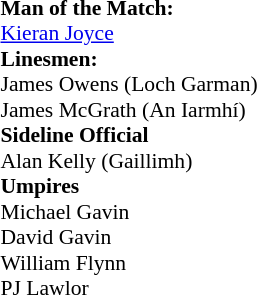<table width=100% style="font-size: 90%">
<tr>
<td><br><strong>Man of the Match:</strong>
<br> <a href='#'>Kieran Joyce</a><br><strong>Linesmen:</strong>
<br> James Owens (Loch Garman)
<br> James McGrath (An Iarmhí)<br><strong>Sideline Official</strong>
<br> Alan Kelly (Gaillimh)<br><strong>Umpires</strong>
<br> Michael Gavin
<br> David Gavin
<br> William Flynn
<br> PJ Lawlor</td>
</tr>
</table>
